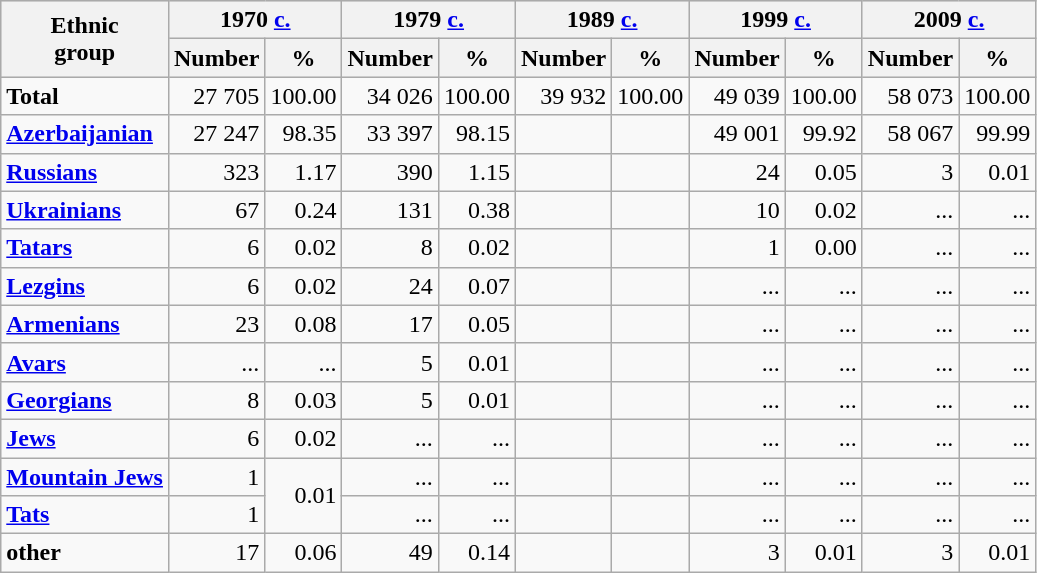<table class="wikitable" style="text-align: right;">
<tr style="background:#e0e0e0;">
<th rowspan="2">Ethnic<br>group</th>
<th colspan="2">1970 <a href='#'>c.</a></th>
<th colspan="2">1979 <a href='#'>c.</a></th>
<th colspan="2">1989 <a href='#'>c.</a></th>
<th colspan="2">1999 <a href='#'>c.</a></th>
<th colspan="2">2009 <a href='#'>c.</a></th>
</tr>
<tr style="background:#e0e0e0;">
<th>Number</th>
<th>%</th>
<th>Number</th>
<th>%</th>
<th>Number</th>
<th>%</th>
<th>Number</th>
<th>%</th>
<th>Number</th>
<th>%</th>
</tr>
<tr>
<td style="text-align:left;"><strong>Total</strong></td>
<td>27 705</td>
<td>100.00</td>
<td>34 026</td>
<td>100.00</td>
<td>39 932</td>
<td>100.00</td>
<td>49 039</td>
<td>100.00</td>
<td>58 073</td>
<td>100.00</td>
</tr>
<tr>
<td style="text-align:left;"><strong><a href='#'>Azerbaijanian</a></strong></td>
<td>27 247</td>
<td>98.35</td>
<td>33 397</td>
<td>98.15</td>
<td></td>
<td></td>
<td>49 001</td>
<td>99.92</td>
<td>58 067</td>
<td>99.99</td>
</tr>
<tr>
<td style="text-align:left;"><strong><a href='#'>Russians</a></strong></td>
<td>323</td>
<td>1.17</td>
<td>390</td>
<td>1.15</td>
<td></td>
<td></td>
<td>24</td>
<td>0.05</td>
<td>3</td>
<td>0.01</td>
</tr>
<tr>
<td style="text-align:left;"><strong><a href='#'>Ukrainians</a></strong></td>
<td>67</td>
<td>0.24</td>
<td>131</td>
<td>0.38</td>
<td></td>
<td></td>
<td>10</td>
<td>0.02</td>
<td>...</td>
<td>...</td>
</tr>
<tr>
<td style="text-align:left;"><strong><a href='#'>Tatars</a></strong></td>
<td>6</td>
<td>0.02</td>
<td>8</td>
<td>0.02</td>
<td></td>
<td></td>
<td>1</td>
<td>0.00</td>
<td>...</td>
<td>...</td>
</tr>
<tr>
<td style="text-align:left;"><strong><a href='#'>Lezgins</a></strong></td>
<td>6</td>
<td>0.02</td>
<td>24</td>
<td>0.07</td>
<td></td>
<td></td>
<td>...</td>
<td>...</td>
<td>...</td>
<td>...</td>
</tr>
<tr>
<td style="text-align:left;"><strong><a href='#'>Armenians</a></strong></td>
<td>23</td>
<td>0.08</td>
<td>17</td>
<td>0.05</td>
<td></td>
<td></td>
<td>...</td>
<td>...</td>
<td>...</td>
<td>...</td>
</tr>
<tr>
<td style="text-align:left;"><strong><a href='#'>Avars</a></strong></td>
<td>...</td>
<td>...</td>
<td>5</td>
<td>0.01</td>
<td></td>
<td></td>
<td>...</td>
<td>...</td>
<td>...</td>
<td>...</td>
</tr>
<tr>
<td style="text-align:left;"><strong><a href='#'>Georgians</a></strong></td>
<td>8</td>
<td>0.03</td>
<td>5</td>
<td>0.01</td>
<td></td>
<td></td>
<td>...</td>
<td>...</td>
<td>...</td>
<td>...</td>
</tr>
<tr>
<td style="text-align:left;"><strong><a href='#'>Jews</a></strong></td>
<td>6</td>
<td>0.02</td>
<td>...</td>
<td>...</td>
<td></td>
<td></td>
<td>...</td>
<td>...</td>
<td>...</td>
<td>...</td>
</tr>
<tr>
<td style="text-align:left;"><strong><a href='#'>Mountain Jews</a></strong></td>
<td>1</td>
<td rowspan="2">0.01</td>
<td>...</td>
<td>...</td>
<td></td>
<td></td>
<td>...</td>
<td>...</td>
<td>...</td>
<td>...</td>
</tr>
<tr>
<td style="text-align:left;"><strong><a href='#'>Tats</a></strong></td>
<td>1</td>
<td>...</td>
<td>...</td>
<td></td>
<td></td>
<td>...</td>
<td>...</td>
<td>...</td>
<td>...</td>
</tr>
<tr>
<td style="text-align:left;"><strong>other</strong></td>
<td>17</td>
<td>0.06</td>
<td>49</td>
<td>0.14</td>
<td></td>
<td></td>
<td>3</td>
<td>0.01</td>
<td>3</td>
<td>0.01</td>
</tr>
</table>
